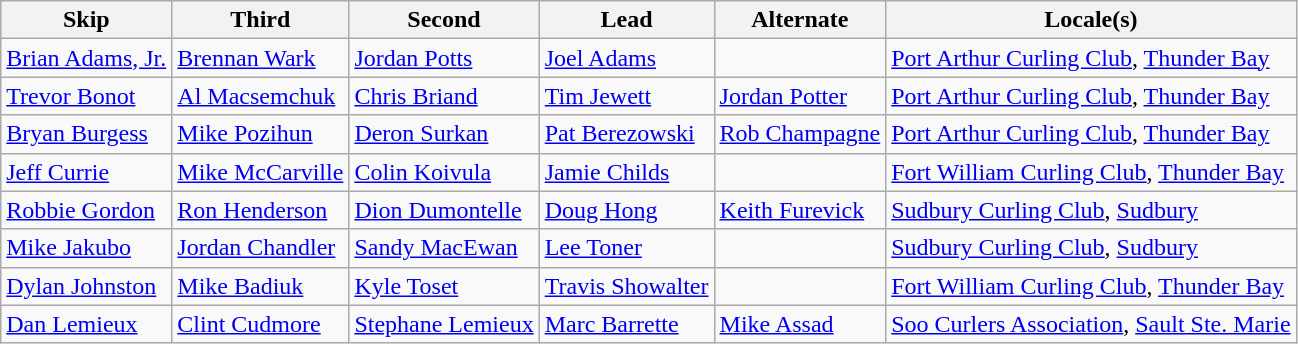<table class="wikitable">
<tr>
<th>Skip</th>
<th>Third</th>
<th>Second</th>
<th>Lead</th>
<th>Alternate</th>
<th>Locale(s)</th>
</tr>
<tr>
<td><a href='#'>Brian Adams, Jr.</a></td>
<td><a href='#'>Brennan Wark</a></td>
<td><a href='#'>Jordan Potts</a></td>
<td><a href='#'>Joel Adams</a></td>
<td></td>
<td><a href='#'>Port Arthur Curling Club</a>, <a href='#'>Thunder Bay</a></td>
</tr>
<tr>
<td><a href='#'>Trevor Bonot</a></td>
<td><a href='#'>Al Macsemchuk</a></td>
<td><a href='#'>Chris Briand</a></td>
<td><a href='#'>Tim Jewett</a></td>
<td><a href='#'>Jordan Potter</a></td>
<td><a href='#'>Port Arthur Curling Club</a>, <a href='#'>Thunder Bay</a></td>
</tr>
<tr>
<td><a href='#'>Bryan Burgess</a></td>
<td><a href='#'>Mike Pozihun</a></td>
<td><a href='#'>Deron Surkan</a></td>
<td><a href='#'>Pat Berezowski</a></td>
<td><a href='#'>Rob Champagne</a></td>
<td><a href='#'>Port Arthur Curling Club</a>, <a href='#'>Thunder Bay</a></td>
</tr>
<tr>
<td><a href='#'>Jeff Currie</a></td>
<td><a href='#'>Mike McCarville</a></td>
<td><a href='#'>Colin Koivula</a></td>
<td><a href='#'>Jamie Childs</a></td>
<td></td>
<td><a href='#'>Fort William Curling Club</a>, <a href='#'>Thunder Bay</a></td>
</tr>
<tr>
<td><a href='#'>Robbie Gordon</a></td>
<td><a href='#'>Ron Henderson</a></td>
<td><a href='#'>Dion Dumontelle</a></td>
<td><a href='#'>Doug Hong</a></td>
<td><a href='#'>Keith Furevick</a></td>
<td><a href='#'>Sudbury Curling Club</a>, <a href='#'>Sudbury</a></td>
</tr>
<tr>
<td><a href='#'>Mike Jakubo</a></td>
<td><a href='#'>Jordan Chandler</a></td>
<td><a href='#'>Sandy MacEwan</a></td>
<td><a href='#'>Lee Toner</a></td>
<td></td>
<td><a href='#'>Sudbury Curling Club</a>, <a href='#'>Sudbury</a></td>
</tr>
<tr>
<td><a href='#'>Dylan Johnston</a></td>
<td><a href='#'>Mike Badiuk</a></td>
<td><a href='#'>Kyle Toset</a></td>
<td><a href='#'>Travis Showalter</a></td>
<td></td>
<td><a href='#'>Fort William Curling Club</a>, <a href='#'>Thunder Bay</a></td>
</tr>
<tr>
<td><a href='#'>Dan Lemieux</a></td>
<td><a href='#'>Clint Cudmore</a></td>
<td><a href='#'>Stephane Lemieux</a></td>
<td><a href='#'>Marc Barrette</a></td>
<td><a href='#'>Mike Assad</a></td>
<td><a href='#'>Soo Curlers Association</a>, <a href='#'>Sault Ste. Marie</a></td>
</tr>
</table>
